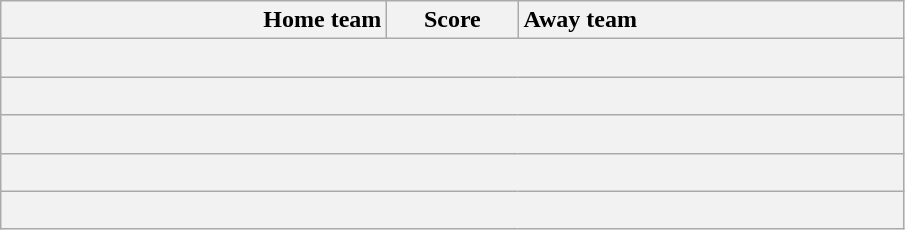<table class="wikitable" style="border-collapse: collapse;">
<tr>
<th style="text-align:right; width:250px">Home team</th>
<th style="width:80px">Score</th>
<th style="text-align:left; width:250px">Away team</th>
</tr>
<tr>
<th colspan="3"><br>




</th>
</tr>
<tr>
<th colspan="3"><br>

















</th>
</tr>
<tr>
<th colspan="3"><br>
</th>
</tr>
<tr>
<th colspan="3"><br>
</th>
</tr>
<tr>
<th colspan="3"><br>

</th>
</tr>
</table>
